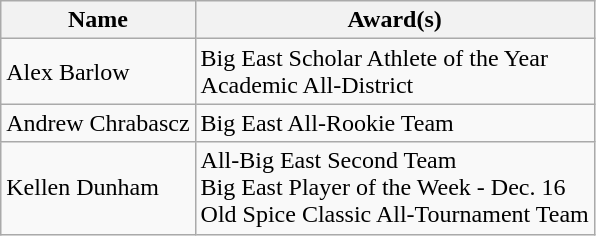<table class="wikitable sortable" border="1">
<tr>
<th>Name</th>
<th>Award(s)</th>
</tr>
<tr>
<td>Alex Barlow</td>
<td>Big East Scholar Athlete of the Year<br>Academic All-District</td>
</tr>
<tr>
<td>Andrew Chrabascz</td>
<td>Big East All-Rookie Team</td>
</tr>
<tr>
<td>Kellen Dunham</td>
<td>All-Big East Second Team<br>Big East Player of the Week - Dec. 16<br> Old Spice Classic All-Tournament Team</td>
</tr>
</table>
